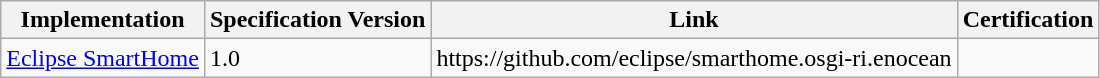<table class="wikitable sortable">
<tr>
<th>Implementation</th>
<th>Specification Version</th>
<th>Link</th>
<th>Certification</th>
</tr>
<tr>
<td><a href='#'>Eclipse SmartHome</a></td>
<td>1.0</td>
<td>https://github.com/eclipse/smarthome.osgi-ri.enocean</td>
<td></td>
</tr>
</table>
